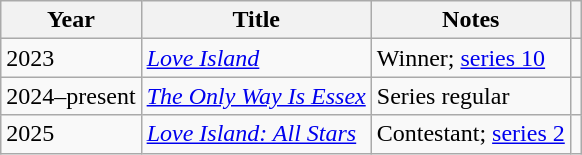<table class="wikitable">
<tr>
<th>Year</th>
<th>Title</th>
<th>Notes</th>
<th></th>
</tr>
<tr>
<td>2023</td>
<td><em><a href='#'>Love Island</a></em></td>
<td>Winner; <a href='#'>series 10</a></td>
<td align="center"></td>
</tr>
<tr>
<td>2024–present</td>
<td><em><a href='#'>The Only Way Is Essex</a></em></td>
<td>Series regular</td>
<td align="center"></td>
</tr>
<tr>
<td>2025</td>
<td><em><a href='#'>Love Island: All Stars</a></em></td>
<td>Contestant; <a href='#'>series 2</a></td>
<td align="center"></td>
</tr>
</table>
